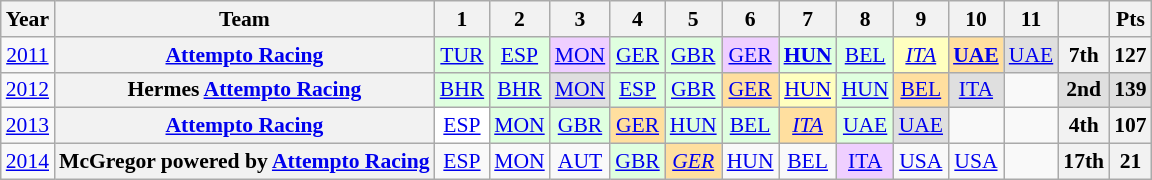<table class="wikitable" style="text-align:center; font-size:90%">
<tr>
<th>Year</th>
<th>Team</th>
<th>1</th>
<th>2</th>
<th>3</th>
<th>4</th>
<th>5</th>
<th>6</th>
<th>7</th>
<th>8</th>
<th>9</th>
<th>10</th>
<th>11</th>
<th></th>
<th>Pts</th>
</tr>
<tr>
<td><a href='#'>2011</a></td>
<th><a href='#'>Attempto Racing</a></th>
<td style="background:#DFFFDF;"><a href='#'>TUR</a><br></td>
<td style="background:#DFFFDF;"><a href='#'>ESP</a><br></td>
<td style="background:#EFCFFF;"><a href='#'>MON</a><br></td>
<td style="background:#DFFFDF;"><a href='#'>GER</a><br></td>
<td style="background:#DFFFDF;"><a href='#'>GBR</a><br></td>
<td style="background:#EFCFFF;"><a href='#'>GER</a><br></td>
<td style="background:#DFFFDF;"><strong><a href='#'>HUN</a></strong><br></td>
<td style="background:#DFFFDF;"><a href='#'>BEL</a><br></td>
<td style="background:#FFFFBF;"><em><a href='#'>ITA</a></em><br></td>
<td style="background:#FFDF9F;"><strong><a href='#'>UAE</a></strong><br></td>
<td style="background:#DFDFDF;"><a href='#'>UAE</a><br></td>
<th>7th</th>
<th>127</th>
</tr>
<tr>
<td><a href='#'>2012</a></td>
<th>Hermes <a href='#'>Attempto Racing</a></th>
<td style="background:#DFFFDF;"><a href='#'>BHR</a><br></td>
<td style="background:#DFFFDF;"><a href='#'>BHR</a><br></td>
<td style="background:#DFDFDF;"><a href='#'>MON</a><br></td>
<td style="background:#DFFFDF;"><a href='#'>ESP</a><br></td>
<td style="background:#DFFFDF;"><a href='#'>GBR</a><br></td>
<td style="background:#FFDF9F;"><a href='#'>GER</a><br></td>
<td style="background:#FFFFBF;"><a href='#'>HUN</a><br></td>
<td style="background:#DFFFDF;"><a href='#'>HUN</a><br></td>
<td style="background:#FFDF9F;"><a href='#'>BEL</a><br></td>
<td style="background:#DFDFDF;"><a href='#'>ITA</a><br></td>
<td></td>
<th style="background:#DFDFDF;">2nd</th>
<th style="background:#DFDFDF;">139</th>
</tr>
<tr>
<td><a href='#'>2013</a></td>
<th><a href='#'>Attempto Racing</a></th>
<td style="background:#FFFFFF;"><a href='#'>ESP</a><br></td>
<td style="background:#DFFFDF;"><a href='#'>MON</a><br></td>
<td style="background:#DFFFDF;"><a href='#'>GBR</a><br></td>
<td style="background:#FFDF9F;"><a href='#'>GER</a><br></td>
<td style="background:#DFFFDF;"><a href='#'>HUN</a><br></td>
<td style="background:#DFFFDF;"><a href='#'>BEL</a><br></td>
<td style="background:#FFDF9F;"><em><a href='#'>ITA</a></em><br></td>
<td style="background:#DFFFDF;"><a href='#'>UAE</a><br></td>
<td style="background:#DFDFDF;"><a href='#'>UAE</a><br></td>
<td></td>
<td></td>
<th>4th</th>
<th>107</th>
</tr>
<tr>
<td><a href='#'>2014</a></td>
<th>McGregor powered by <a href='#'>Attempto Racing</a></th>
<td><a href='#'>ESP</a></td>
<td><a href='#'>MON</a></td>
<td><a href='#'>AUT</a></td>
<td style="background:#DFFFDF;"><a href='#'>GBR</a><br></td>
<td style="background:#FFDF9F;"><em><a href='#'>GER</a></em><br></td>
<td><a href='#'>HUN</a></td>
<td><a href='#'>BEL</a></td>
<td style="background:#EFCFFF;"><a href='#'>ITA</a><br></td>
<td><a href='#'>USA</a></td>
<td><a href='#'>USA</a></td>
<td></td>
<th>17th</th>
<th>21</th>
</tr>
</table>
